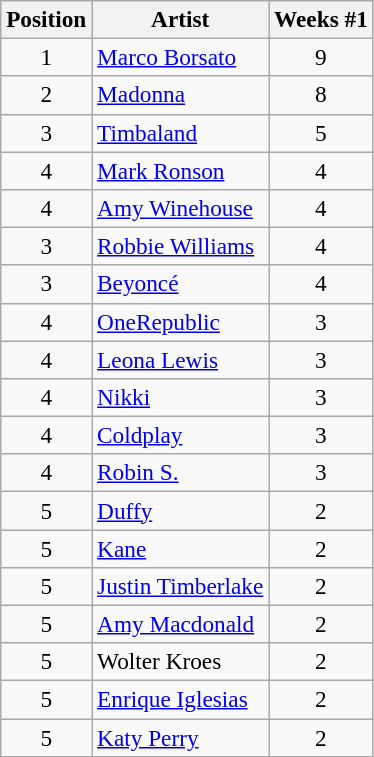<table class="wikitable sortable" style="font-size:97%;">
<tr>
<th>Position</th>
<th>Artist</th>
<th>Weeks #1</th>
</tr>
<tr>
<td align="center">1</td>
<td><a href='#'>Marco Borsato</a></td>
<td align="center">9</td>
</tr>
<tr>
<td align="center">2</td>
<td><a href='#'>Madonna</a></td>
<td align="center">8</td>
</tr>
<tr>
<td align="center">3</td>
<td><a href='#'>Timbaland</a></td>
<td align="center">5</td>
</tr>
<tr>
<td align="center">4</td>
<td><a href='#'>Mark Ronson</a></td>
<td align="center">4</td>
</tr>
<tr>
<td align="center">4</td>
<td><a href='#'>Amy Winehouse</a></td>
<td align="center">4</td>
</tr>
<tr>
<td align="center">3</td>
<td><a href='#'>Robbie Williams</a></td>
<td align="center">4</td>
</tr>
<tr>
<td align="center">3</td>
<td><a href='#'>Beyoncé</a></td>
<td align="center">4</td>
</tr>
<tr>
<td align="center">4</td>
<td><a href='#'>OneRepublic</a></td>
<td align="center">3</td>
</tr>
<tr s>
<td align="center">4</td>
<td><a href='#'>Leona Lewis</a></td>
<td align="center">3</td>
</tr>
<tr>
<td align="center">4</td>
<td><a href='#'>Nikki</a></td>
<td align="center">3</td>
</tr>
<tr>
<td align="center">4</td>
<td><a href='#'>Coldplay</a></td>
<td align="center">3</td>
</tr>
<tr>
<td align="center">4</td>
<td><a href='#'>Robin S.</a></td>
<td align="center">3</td>
</tr>
<tr>
<td align="center">5</td>
<td><a href='#'>Duffy</a></td>
<td align="center">2</td>
</tr>
<tr>
<td align="center">5</td>
<td><a href='#'>Kane</a></td>
<td align="center">2</td>
</tr>
<tr>
<td align="center">5</td>
<td><a href='#'>Justin Timberlake</a></td>
<td align="center">2</td>
</tr>
<tr>
<td align="center">5</td>
<td><a href='#'>Amy Macdonald</a></td>
<td align="center">2</td>
</tr>
<tr>
<td align="center">5</td>
<td>Wolter Kroes</td>
<td align="center">2</td>
</tr>
<tr>
<td align="center">5</td>
<td><a href='#'>Enrique Iglesias</a></td>
<td align="center">2</td>
</tr>
<tr>
<td align="center">5</td>
<td><a href='#'>Katy Perry</a></td>
<td align="center">2</td>
</tr>
</table>
